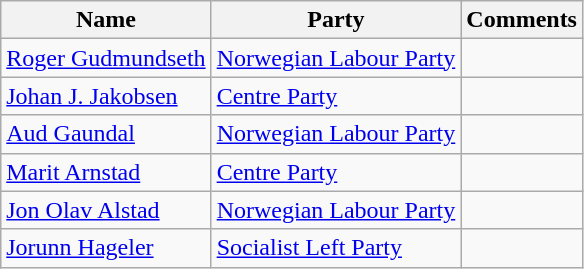<table class="wikitable">
<tr>
<th>Name</th>
<th>Party</th>
<th>Comments</th>
</tr>
<tr>
<td><a href='#'>Roger Gudmundseth</a></td>
<td><a href='#'>Norwegian Labour Party</a></td>
<td></td>
</tr>
<tr>
<td><a href='#'>Johan J. Jakobsen</a></td>
<td><a href='#'>Centre Party</a></td>
<td></td>
</tr>
<tr>
<td><a href='#'>Aud Gaundal</a></td>
<td><a href='#'>Norwegian Labour Party</a></td>
<td></td>
</tr>
<tr>
<td><a href='#'>Marit Arnstad</a></td>
<td><a href='#'>Centre Party</a></td>
<td></td>
</tr>
<tr>
<td><a href='#'>Jon Olav Alstad</a></td>
<td><a href='#'>Norwegian Labour Party</a></td>
<td></td>
</tr>
<tr>
<td><a href='#'>Jorunn Hageler</a></td>
<td><a href='#'>Socialist Left Party</a></td>
<td></td>
</tr>
</table>
